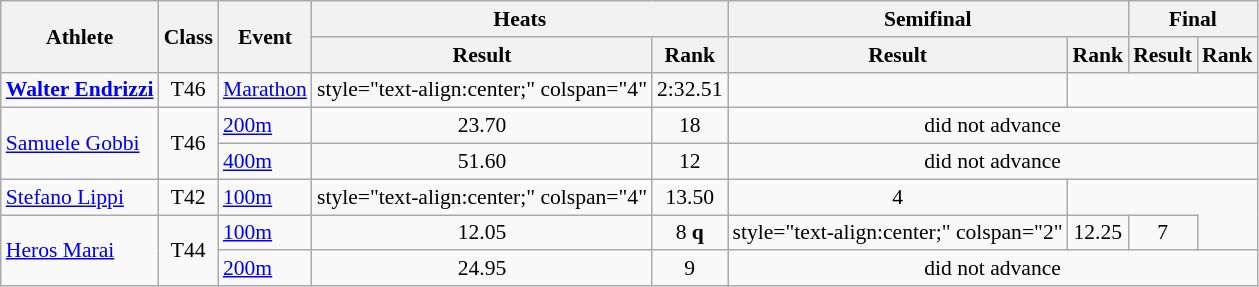<table class=wikitable style="font-size:90%">
<tr>
<th rowspan="2">Athlete</th>
<th rowspan="2">Class</th>
<th rowspan="2">Event</th>
<th colspan="2">Heats</th>
<th colspan="2">Semifinal</th>
<th colspan="2">Final</th>
</tr>
<tr>
<th>Result</th>
<th>Rank</th>
<th>Result</th>
<th>Rank</th>
<th>Result</th>
<th>Rank</th>
</tr>
<tr>
<td><strong><a href='#'>Walter Endrizzi</a></strong></td>
<td style="text-align:center;">T46</td>
<td><a href='#'>Marathon</a></td>
<td>style="text-align:center;" colspan="4" </td>
<td style="text-align:center;">2:32.51</td>
<td style="text-align:center;"></td>
</tr>
<tr>
<td rowspan="2"><a href='#'>Samuele Gobbi</a></td>
<td rowspan="2" style="text-align:center;">T46</td>
<td><a href='#'>200m</a></td>
<td style="text-align:center;">23.70</td>
<td style="text-align:center;">18</td>
<td style="text-align:center;" colspan="4">did not advance</td>
</tr>
<tr>
<td><a href='#'>400m</a></td>
<td style="text-align:center;">51.60</td>
<td style="text-align:center;">12</td>
<td style="text-align:center;" colspan="4">did not advance</td>
</tr>
<tr>
<td><a href='#'>Stefano Lippi</a></td>
<td style="text-align:center;">T42</td>
<td><a href='#'>100m</a></td>
<td>style="text-align:center;" colspan="4" </td>
<td style="text-align:center;">13.50</td>
<td style="text-align:center;">4</td>
</tr>
<tr>
<td rowspan="2"><a href='#'>Heros Marai</a></td>
<td rowspan="2" style="text-align:center;">T44</td>
<td><a href='#'>100m</a></td>
<td style="text-align:center;">12.05</td>
<td style="text-align:center;">8 <strong>q</strong></td>
<td>style="text-align:center;" colspan="2" </td>
<td style="text-align:center;">12.25</td>
<td style="text-align:center;">7</td>
</tr>
<tr>
<td><a href='#'>200m</a></td>
<td style="text-align:center;">24.95</td>
<td style="text-align:center;">9</td>
<td style="text-align:center;" colspan="4">did not advance</td>
</tr>
</table>
